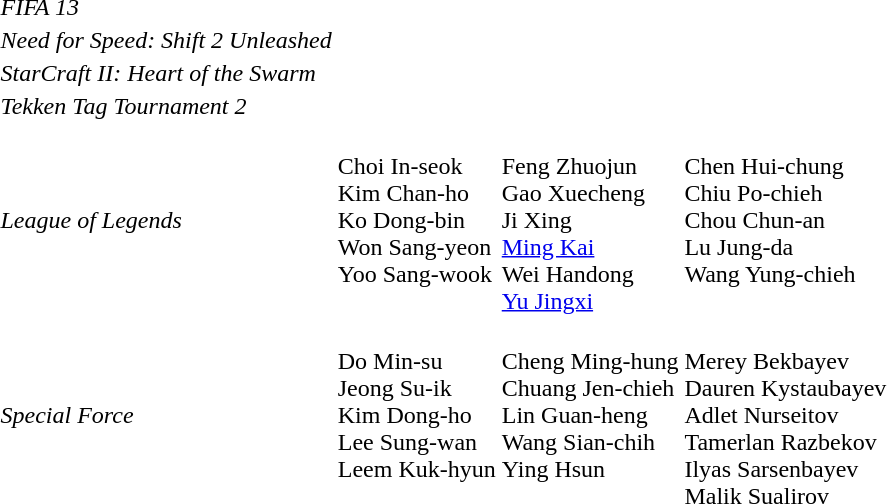<table>
<tr>
<td><em>FIFA 13</em></td>
<td></td>
<td></td>
<td></td>
</tr>
<tr>
<td><em>Need for Speed: Shift 2 Unleashed</em></td>
<td></td>
<td></td>
<td></td>
</tr>
<tr>
<td><em>StarCraft II: Heart of the Swarm</em></td>
<td></td>
<td></td>
<td></td>
</tr>
<tr>
<td><em>Tekken Tag Tournament 2</em></td>
<td></td>
<td></td>
<td></td>
</tr>
<tr>
<td><em>League of Legends</em></td>
<td valign=top><br>Choi In-seok<br>Kim Chan-ho<br>Ko Dong-bin<br>Won Sang-yeon<br>Yoo Sang-wook</td>
<td><br>Feng Zhuojun<br>Gao Xuecheng<br>Ji Xing<br><a href='#'>Ming Kai</a><br>Wei Handong<br><a href='#'>Yu Jingxi</a></td>
<td valign=top><br>Chen Hui-chung<br>Chiu Po-chieh<br>Chou Chun-an<br>Lu Jung-da<br>Wang Yung-chieh</td>
</tr>
<tr>
<td><em>Special Force</em></td>
<td valign=top><br>Do Min-su<br>Jeong Su-ik<br>Kim Dong-ho<br>Lee Sung-wan<br>Leem Kuk-hyun</td>
<td valign=top><br>Cheng Ming-hung<br>Chuang Jen-chieh<br>Lin Guan-heng<br>Wang Sian-chih<br>Ying Hsun</td>
<td><br>Merey Bekbayev<br>Dauren Kystaubayev<br>Adlet Nurseitov<br>Tamerlan Razbekov<br>Ilyas Sarsenbayev<br>Malik Sualirov</td>
</tr>
</table>
